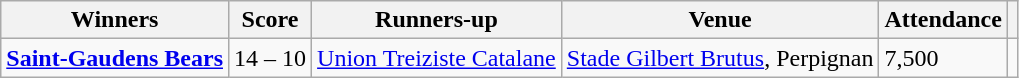<table class="wikitable">
<tr>
<th>Winners</th>
<th>Score</th>
<th>Runners-up</th>
<th>Venue</th>
<th>Attendance</th>
<th></th>
</tr>
<tr>
<td><strong> <a href='#'>Saint-Gaudens Bears</a> </strong></td>
<td>14 – 10</td>
<td> <a href='#'>Union Treiziste Catalane</a></td>
<td><a href='#'>Stade Gilbert Brutus</a>, Perpignan</td>
<td>7,500</td>
<td></td>
</tr>
</table>
